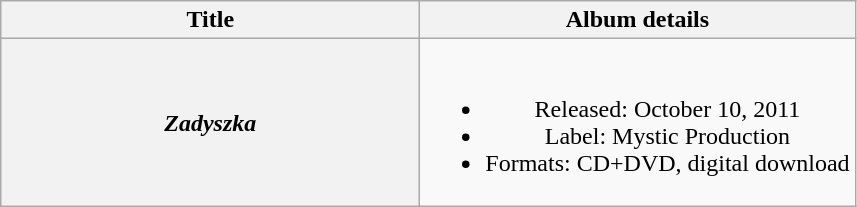<table class="wikitable plainrowheaders" style="text-align:center;">
<tr>
<th scope="col" style="width:17em;">Title</th>
<th scope="col">Album details</th>
</tr>
<tr>
<th scope="row"><em>Zadyszka</em></th>
<td><br><ul><li>Released: October 10, 2011</li><li>Label: Mystic Production</li><li>Formats: CD+DVD, digital download</li></ul></td>
</tr>
</table>
